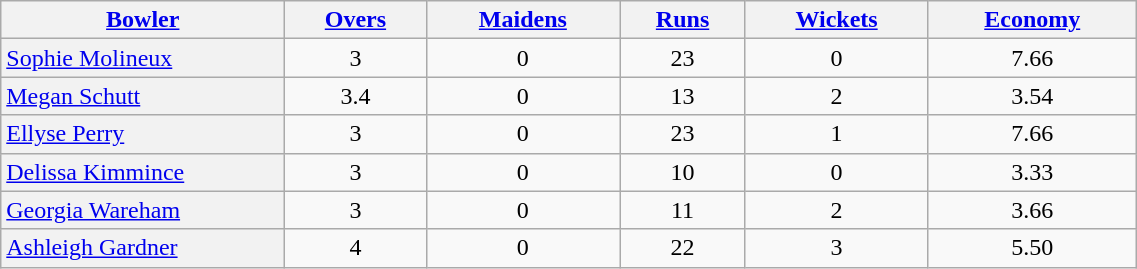<table border="1" cellpadding="1" cellspacing="0" style="border: gray solid 1px; border-collapse: collapse; text-align: center; width: 60%;" class="wikitable">
<tr>
<th scope="col" width="25%"><a href='#'>Bowler</a></th>
<th scope="col"><a href='#'>Overs</a></th>
<th scope="col"><a href='#'>Maidens</a></th>
<th scope="col"><a href='#'>Runs</a></th>
<th scope="col"><a href='#'>Wickets</a></th>
<th scope="col"><a href='#'>Economy</a></th>
</tr>
<tr>
<th scope="row" style="font-weight: normal; text-align: left;"><a href='#'>Sophie Molineux</a></th>
<td>3</td>
<td>0</td>
<td>23</td>
<td>0</td>
<td>7.66</td>
</tr>
<tr>
<th scope="row" style="font-weight: normal; text-align: left;"><a href='#'>Megan Schutt</a></th>
<td>3.4</td>
<td>0</td>
<td>13</td>
<td>2</td>
<td>3.54</td>
</tr>
<tr>
<th scope="row" style="font-weight: normal; text-align: left;"><a href='#'>Ellyse Perry</a></th>
<td>3</td>
<td>0</td>
<td>23</td>
<td>1</td>
<td>7.66</td>
</tr>
<tr>
<th scope="row" style="font-weight: normal; text-align: left;"><a href='#'>Delissa Kimmince</a></th>
<td>3</td>
<td>0</td>
<td>10</td>
<td>0</td>
<td>3.33</td>
</tr>
<tr>
<th scope="row" style="font-weight: normal; text-align: left;"><a href='#'>Georgia Wareham</a></th>
<td>3</td>
<td>0</td>
<td>11</td>
<td>2</td>
<td>3.66</td>
</tr>
<tr>
<th scope="row" style="font-weight: normal; text-align: left;"><a href='#'>Ashleigh Gardner</a></th>
<td>4</td>
<td>0</td>
<td>22</td>
<td>3</td>
<td>5.50</td>
</tr>
</table>
